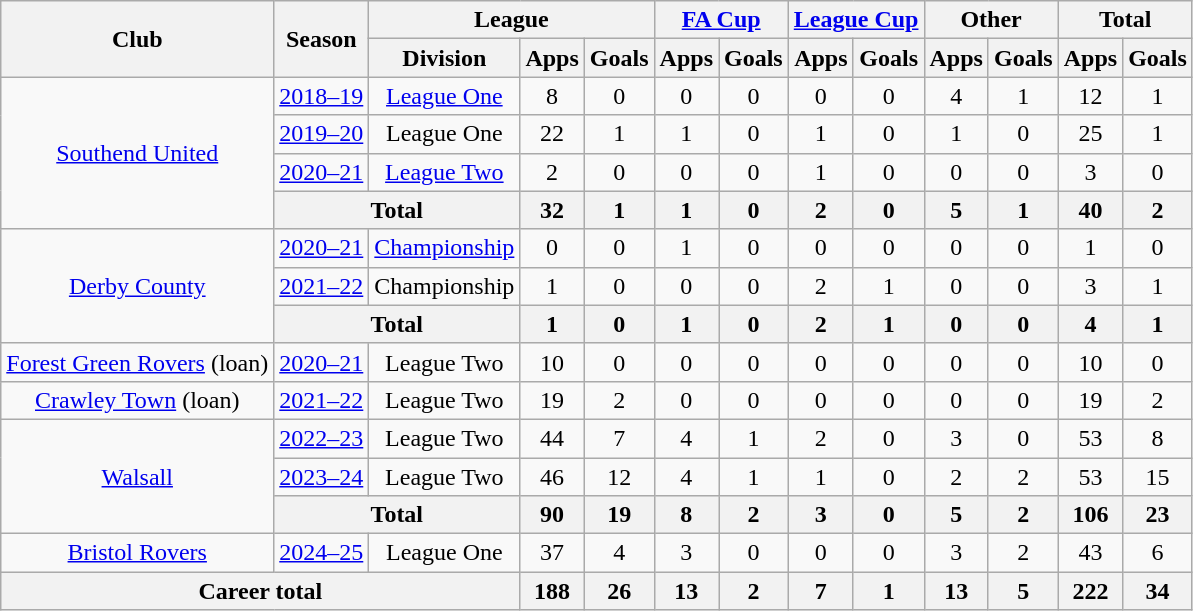<table class="wikitable" style="text-align: center">
<tr>
<th rowspan="2">Club</th>
<th rowspan="2">Season</th>
<th colspan="3">League</th>
<th colspan="2"><a href='#'>FA Cup</a></th>
<th colspan="2"><a href='#'>League Cup</a></th>
<th colspan="2">Other</th>
<th colspan="2">Total</th>
</tr>
<tr>
<th>Division</th>
<th>Apps</th>
<th>Goals</th>
<th>Apps</th>
<th>Goals</th>
<th>Apps</th>
<th>Goals</th>
<th>Apps</th>
<th>Goals</th>
<th>Apps</th>
<th>Goals</th>
</tr>
<tr>
<td rowspan="4"><a href='#'>Southend United</a></td>
<td><a href='#'>2018–19</a></td>
<td><a href='#'>League One</a></td>
<td>8</td>
<td>0</td>
<td>0</td>
<td>0</td>
<td>0</td>
<td>0</td>
<td>4</td>
<td>1</td>
<td>12</td>
<td>1</td>
</tr>
<tr>
<td><a href='#'>2019–20</a></td>
<td>League One</td>
<td>22</td>
<td>1</td>
<td>1</td>
<td>0</td>
<td>1</td>
<td>0</td>
<td>1</td>
<td>0</td>
<td>25</td>
<td>1</td>
</tr>
<tr>
<td><a href='#'>2020–21</a></td>
<td><a href='#'>League Two</a></td>
<td>2</td>
<td>0</td>
<td>0</td>
<td>0</td>
<td>1</td>
<td>0</td>
<td>0</td>
<td>0</td>
<td>3</td>
<td>0</td>
</tr>
<tr>
<th colspan="2">Total</th>
<th>32</th>
<th>1</th>
<th>1</th>
<th>0</th>
<th>2</th>
<th>0</th>
<th>5</th>
<th>1</th>
<th>40</th>
<th>2</th>
</tr>
<tr>
<td rowspan=3><a href='#'>Derby County</a></td>
<td><a href='#'>2020–21</a></td>
<td><a href='#'>Championship</a></td>
<td>0</td>
<td>0</td>
<td>1</td>
<td>0</td>
<td>0</td>
<td>0</td>
<td>0</td>
<td>0</td>
<td>1</td>
<td>0</td>
</tr>
<tr>
<td><a href='#'>2021–22</a></td>
<td>Championship</td>
<td>1</td>
<td>0</td>
<td>0</td>
<td>0</td>
<td>2</td>
<td>1</td>
<td>0</td>
<td>0</td>
<td>3</td>
<td>1</td>
</tr>
<tr>
<th colspan="2">Total</th>
<th>1</th>
<th>0</th>
<th>1</th>
<th>0</th>
<th>2</th>
<th>1</th>
<th>0</th>
<th>0</th>
<th>4</th>
<th>1</th>
</tr>
<tr>
<td><a href='#'>Forest Green Rovers</a> (loan)</td>
<td><a href='#'>2020–21</a></td>
<td>League Two</td>
<td>10</td>
<td>0</td>
<td>0</td>
<td>0</td>
<td>0</td>
<td>0</td>
<td>0</td>
<td>0</td>
<td>10</td>
<td>0</td>
</tr>
<tr>
<td><a href='#'>Crawley Town</a> (loan)</td>
<td><a href='#'>2021–22</a></td>
<td>League Two</td>
<td>19</td>
<td>2</td>
<td>0</td>
<td>0</td>
<td>0</td>
<td>0</td>
<td>0</td>
<td>0</td>
<td>19</td>
<td>2</td>
</tr>
<tr>
<td rowspan="3"><a href='#'>Walsall</a></td>
<td><a href='#'>2022–23</a></td>
<td>League Two</td>
<td>44</td>
<td>7</td>
<td>4</td>
<td>1</td>
<td>2</td>
<td>0</td>
<td>3</td>
<td>0</td>
<td>53</td>
<td>8</td>
</tr>
<tr>
<td><a href='#'>2023–24</a></td>
<td>League Two</td>
<td>46</td>
<td>12</td>
<td>4</td>
<td>1</td>
<td>1</td>
<td>0</td>
<td>2</td>
<td>2</td>
<td>53</td>
<td>15</td>
</tr>
<tr>
<th colspan="2">Total</th>
<th>90</th>
<th>19</th>
<th>8</th>
<th>2</th>
<th>3</th>
<th>0</th>
<th>5</th>
<th>2</th>
<th>106</th>
<th>23</th>
</tr>
<tr>
<td><a href='#'>Bristol Rovers</a></td>
<td><a href='#'>2024–25</a></td>
<td>League One</td>
<td>37</td>
<td>4</td>
<td>3</td>
<td>0</td>
<td>0</td>
<td>0</td>
<td>3</td>
<td>2</td>
<td>43</td>
<td>6</td>
</tr>
<tr>
<th colspan="3">Career total</th>
<th>188</th>
<th>26</th>
<th>13</th>
<th>2</th>
<th>7</th>
<th>1</th>
<th>13</th>
<th>5</th>
<th>222</th>
<th>34</th>
</tr>
</table>
